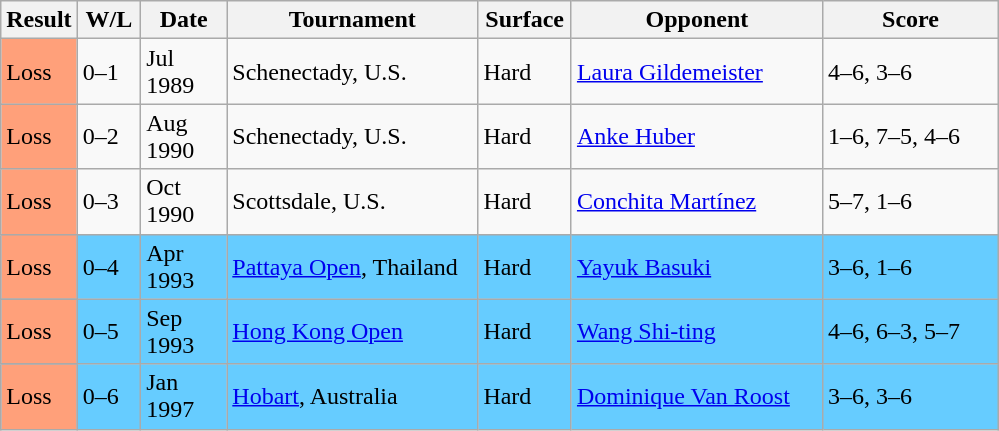<table class="sortable wikitable">
<tr>
<th>Result</th>
<th style="width:35px" class="unsortable">W/L</th>
<th style="width:50px">Date</th>
<th style="width:160px">Tournament</th>
<th style="width:55px">Surface</th>
<th style="width:160px">Opponent</th>
<th style="width:110px" class="unsortable">Score</th>
</tr>
<tr>
<td style="background:#ffa07a;">Loss</td>
<td>0–1</td>
<td>Jul 1989</td>
<td>Schenectady, U.S.</td>
<td>Hard</td>
<td> <a href='#'>Laura Gildemeister</a></td>
<td>4–6, 3–6</td>
</tr>
<tr>
<td style="background:#ffa07a;">Loss</td>
<td>0–2</td>
<td>Aug 1990</td>
<td>Schenectady, U.S.</td>
<td>Hard</td>
<td> <a href='#'>Anke Huber</a></td>
<td>1–6, 7–5, 4–6</td>
</tr>
<tr>
<td style="background:#ffa07a;">Loss</td>
<td>0–3</td>
<td>Oct 1990</td>
<td>Scottsdale, U.S.</td>
<td>Hard</td>
<td> <a href='#'>Conchita Martínez</a></td>
<td>5–7, 1–6</td>
</tr>
<tr style="background:#66ccff;">
<td style="background:#ffa07a;">Loss</td>
<td>0–4</td>
<td>Apr 1993</td>
<td><a href='#'>Pattaya Open</a>, Thailand</td>
<td>Hard</td>
<td> <a href='#'>Yayuk Basuki</a></td>
<td>3–6, 1–6</td>
</tr>
<tr style="background:#66ccff;">
<td style="background:#ffa07a;">Loss</td>
<td>0–5</td>
<td>Sep 1993</td>
<td><a href='#'>Hong Kong Open</a></td>
<td>Hard</td>
<td> <a href='#'>Wang Shi-ting</a></td>
<td>4–6, 6–3, 5–7</td>
</tr>
<tr style="background:#66ccff;">
<td style="background:#ffa07a;">Loss</td>
<td>0–6</td>
<td>Jan 1997</td>
<td><a href='#'>Hobart</a>, Australia</td>
<td>Hard</td>
<td> <a href='#'>Dominique Van Roost</a></td>
<td>3–6, 3–6</td>
</tr>
</table>
